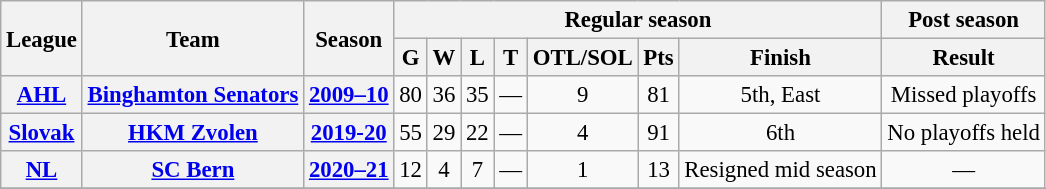<table class="wikitable" style="font-size: 95%; text-align:center;">
<tr>
<th rowspan="2">League</th>
<th rowspan="2">Team</th>
<th rowspan="2">Season</th>
<th colspan="7">Regular season</th>
<th colspan="1">Post season</th>
</tr>
<tr>
<th>G</th>
<th>W</th>
<th>L</th>
<th>T</th>
<th>OTL/SOL</th>
<th>Pts</th>
<th>Finish</th>
<th>Result</th>
</tr>
<tr>
<th><a href='#'>AHL</a></th>
<th><a href='#'>Binghamton Senators</a></th>
<th><a href='#'>2009–10</a></th>
<td>80</td>
<td>36</td>
<td>35</td>
<td>—</td>
<td>9</td>
<td>81</td>
<td>5th, East</td>
<td>Missed playoffs</td>
</tr>
<tr>
<th><a href='#'>Slovak</a></th>
<th><a href='#'>HKM Zvolen</a></th>
<th><a href='#'>2019-20</a></th>
<td>55</td>
<td>29</td>
<td>22</td>
<td>—</td>
<td>4</td>
<td>91</td>
<td>6th</td>
<td>No playoffs held</td>
</tr>
<tr>
<th><a href='#'>NL</a></th>
<th><a href='#'>SC Bern</a></th>
<th><a href='#'>2020–21</a></th>
<td>12</td>
<td>4</td>
<td>7</td>
<td>—</td>
<td>1</td>
<td>13</td>
<td>Resigned mid season</td>
<td>—</td>
</tr>
<tr>
</tr>
</table>
